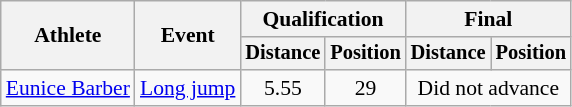<table class="wikitable" style="font-size:90%">
<tr>
<th rowspan="2">Athlete</th>
<th rowspan="2">Event</th>
<th colspan="2">Qualification</th>
<th colspan="2">Final</th>
</tr>
<tr style="font-size:95%">
<th>Distance</th>
<th>Position</th>
<th>Distance</th>
<th>Position</th>
</tr>
<tr align=center>
<td align=left><a href='#'>Eunice Barber</a></td>
<td align=left><a href='#'>Long jump</a></td>
<td>5.55</td>
<td>29</td>
<td colspan=2>Did not advance</td>
</tr>
</table>
